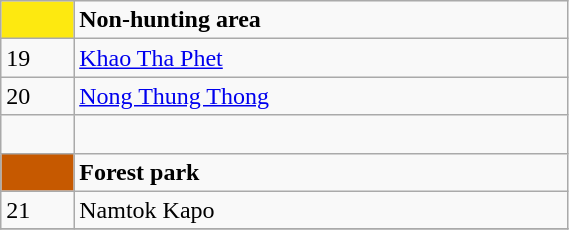<table class= "wikitable" style= "width:30%; display:inline-table;">
<tr>
<td style="width:3%; background:#FDE910;"> </td>
<td style="width:27%;"><strong>Non-hunting area</strong></td>
</tr>
<tr>
<td>19</td>
<td><a href='#'>Khao Tha Phet</a></td>
</tr>
<tr>
<td>20</td>
<td><a href='#'>Nong Thung Thong</a></td>
</tr>
<tr>
<td> </td>
<td> </td>
</tr>
<tr>
<td style="width:3%; background:#C65900;"> </td>
<td style="width:27%;"><strong>Forest park</strong></td>
</tr>
<tr>
<td>21</td>
<td>Namtok Kapo</td>
</tr>
<tr>
</tr>
</table>
